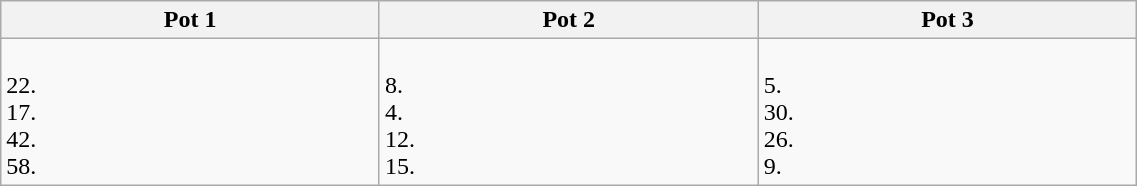<table class="wikitable" width=60%>
<tr>
<th width=30%>Pot 1</th>
<th width=30%>Pot 2</th>
<th width=30%>Pot 3</th>
</tr>
<tr>
<td><br>22. <br>
17. <br>
42. <br>
58. <br></td>
<td><br>8. <br>
4. <br>
12. <br>
15. <br></td>
<td><br>5. <br>
30. <br>
26.<br>
9. <br></td>
</tr>
</table>
